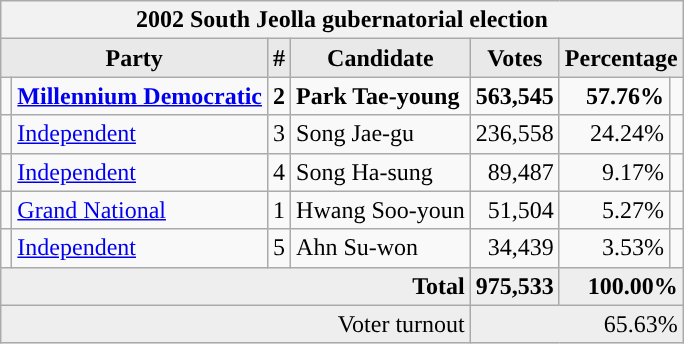<table class="wikitable">
<tr>
<th colspan="7">2002 South Jeolla gubernatorial election</th>
</tr>
<tr>
<th style="background-color:#E9E9E9" colspan=2>Party</th>
<th style="background-color:#E9E9E9">#</th>
<th style="background-color:#E9E9E9">Candidate</th>
<th style="background-color:#E9E9E9">Votes</th>
<th style="background-color:#E9E9E9" colspan=2>Percentage</th>
</tr>
<tr style="font-weight:bold">
<td></td>
<td align=left><a href='#'>Millennium Democratic</a></td>
<td align=center>2</td>
<td align=left>Park Tae-young</td>
<td align=right>563,545</td>
<td align=right>57.76%</td>
<td align=right></td>
</tr>
<tr>
<td></td>
<td align=left><a href='#'>Independent</a></td>
<td align=center>3</td>
<td align=left>Song Jae-gu</td>
<td align=right>236,558</td>
<td align=right>24.24%</td>
<td align=right></td>
</tr>
<tr>
<td></td>
<td align=left><a href='#'>Independent</a></td>
<td align=center>4</td>
<td align=left>Song Ha-sung</td>
<td align=right>89,487</td>
<td align=right>9.17%</td>
<td align=right></td>
</tr>
<tr>
<td></td>
<td align=left><a href='#'>Grand National</a></td>
<td align=center>1</td>
<td align=left>Hwang Soo-youn</td>
<td align=right>51,504</td>
<td align=right>5.27%</td>
<td align=right></td>
</tr>
<tr>
<td></td>
<td align=left><a href='#'>Independent</a></td>
<td align=center>5</td>
<td align=left>Ahn Su-won</td>
<td align=right>34,439</td>
<td align=right>3.53%</td>
<td align=right></td>
</tr>
<tr bgcolor="#EEEEEE" style="font-weight:bold">
<td colspan="4" align=right>Total</td>
<td align=right>975,533</td>
<td align=right colspan=2>100.00%</td>
</tr>
<tr bgcolor="#EEEEEE">
<td colspan="4" align="right">Voter turnout</td>
<td colspan="3" align="right">65.63%</td>
</tr>
</table>
